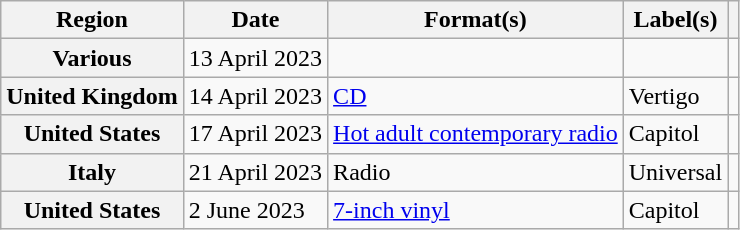<table class="wikitable plainrowheaders">
<tr>
<th scope="col">Region</th>
<th scope="col">Date</th>
<th scope="col">Format(s)</th>
<th scope="col">Label(s)</th>
<th scope="col"></th>
</tr>
<tr>
<th scope="row">Various</th>
<td>13 April 2023</td>
<td></td>
<td></td>
<td style="text-align:center"></td>
</tr>
<tr>
<th scope="row">United Kingdom</th>
<td>14 April 2023</td>
<td><a href='#'>CD</a></td>
<td>Vertigo</td>
<td style="text-align:center"></td>
</tr>
<tr>
<th scope="row">United States</th>
<td>17 April 2023</td>
<td><a href='#'>Hot adult contemporary radio</a></td>
<td>Capitol</td>
<td style="text-align:center"></td>
</tr>
<tr>
<th scope="row">Italy</th>
<td>21 April 2023</td>
<td>Radio</td>
<td>Universal</td>
<td style="text-align:center"></td>
</tr>
<tr>
<th scope="row">United States</th>
<td>2 June 2023</td>
<td><a href='#'>7-inch vinyl</a></td>
<td>Capitol</td>
<td style="text-align:center"></td>
</tr>
</table>
